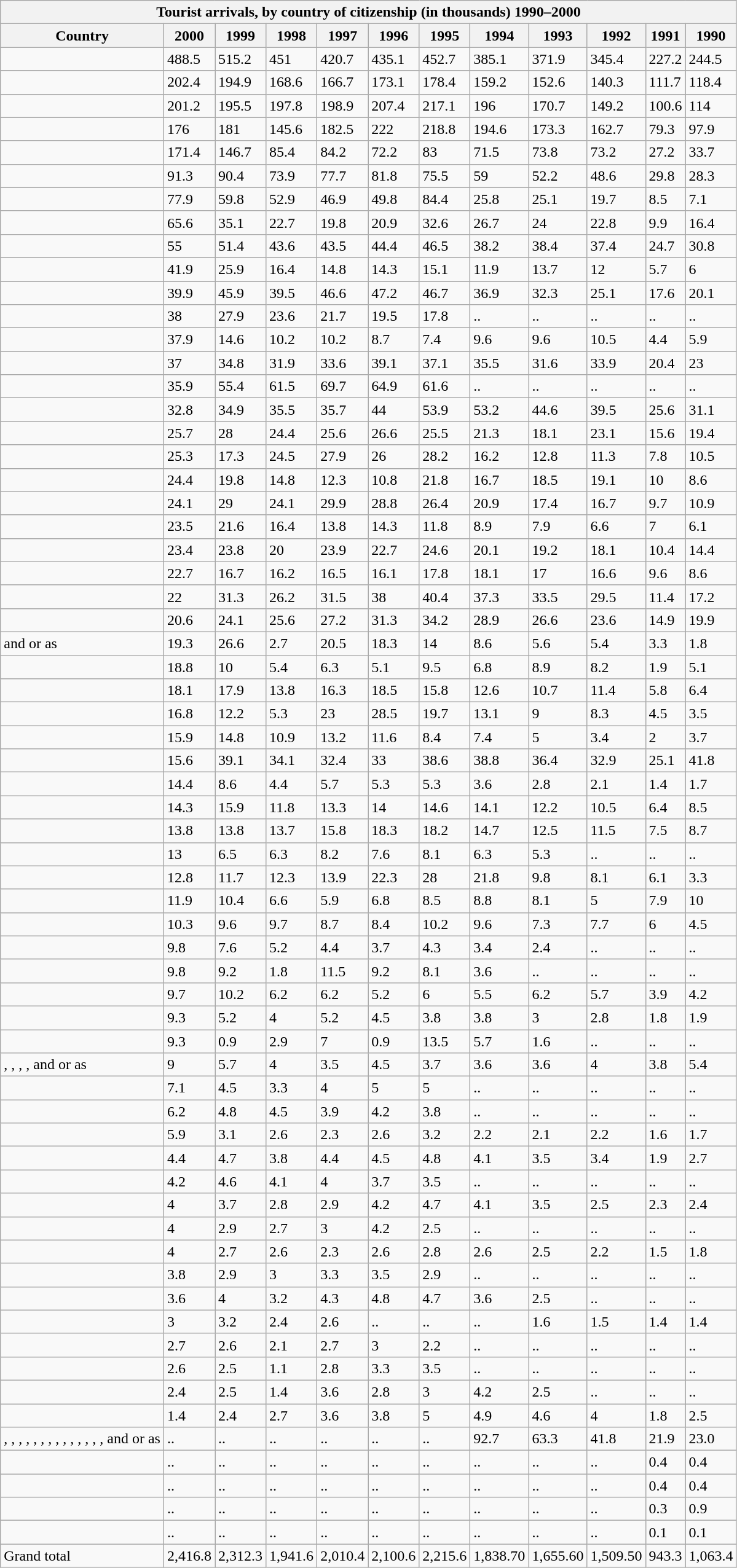<table class="wikitable sortable mw-collapsible mw-collapsed">
<tr>
<th colspan="12">Tourist arrivals, by country of citizenship (in thousands) 1990–2000</th>
</tr>
<tr>
<th>Country</th>
<th>2000</th>
<th>1999</th>
<th>1998</th>
<th>1997</th>
<th>1996</th>
<th>1995</th>
<th>1994</th>
<th>1993</th>
<th>1992</th>
<th>1991</th>
<th>1990</th>
</tr>
<tr>
<td></td>
<td> 488.5</td>
<td> 515.2</td>
<td> 451</td>
<td> 420.7</td>
<td> 435.1</td>
<td> 452.7</td>
<td> 385.1</td>
<td> 371.9</td>
<td> 345.4</td>
<td> 227.2</td>
<td>244.5</td>
</tr>
<tr>
<td></td>
<td> 202.4</td>
<td> 194.9</td>
<td> 168.6</td>
<td> 166.7</td>
<td> 173.1</td>
<td> 178.4  </td>
<td> 159.2</td>
<td> 152.6</td>
<td> 140.3</td>
<td> 111.7</td>
<td>118.4</td>
</tr>
<tr>
<td></td>
<td> 201.2</td>
<td> 195.5</td>
<td> 197.8</td>
<td> 198.9</td>
<td> 207.4</td>
<td> 217.1  </td>
<td> 196</td>
<td> 170.7</td>
<td> 149.2</td>
<td> 100.6</td>
<td>114</td>
</tr>
<tr>
<td></td>
<td> 176</td>
<td> 181</td>
<td> 145.6</td>
<td> 182.5</td>
<td> 222</td>
<td> 218.8  </td>
<td>194.6</td>
<td> 173.3</td>
<td> 162.7</td>
<td> 79.3</td>
<td>97.9</td>
</tr>
<tr>
<td></td>
<td> 171.4</td>
<td> 146.7</td>
<td> 85.4</td>
<td> 84.2</td>
<td> 72.2</td>
<td> 83</td>
<td> 71.5</td>
<td> 73.8</td>
<td> 73.2</td>
<td> 27.2</td>
<td>33.7</td>
</tr>
<tr>
<td></td>
<td> 91.3</td>
<td> 90.4</td>
<td> 73.9</td>
<td> 77.7</td>
<td> 81.8</td>
<td> 75.5  </td>
<td> 59</td>
<td> 52.2</td>
<td> 48.6</td>
<td> 29.8</td>
<td>28.3</td>
</tr>
<tr>
<td></td>
<td> 77.9</td>
<td> 59.8</td>
<td> 52.9</td>
<td> 46.9</td>
<td> 49.8</td>
<td> 84.4</td>
<td> 25.8</td>
<td> 25.1</td>
<td> 19.7</td>
<td> 8.5</td>
<td>7.1</td>
</tr>
<tr>
<td></td>
<td> 65.6</td>
<td> 35.1</td>
<td> 22.7</td>
<td> 19.8</td>
<td> 20.9</td>
<td> 32.6</td>
<td> 26.7</td>
<td> 24</td>
<td> 22.8</td>
<td> 9.9</td>
<td>16.4</td>
</tr>
<tr>
<td></td>
<td>55</td>
<td> 51.4</td>
<td> 43.6</td>
<td> 43.5</td>
<td> 44.4</td>
<td> 46.5</td>
<td> 38.2</td>
<td> 38.4</td>
<td> 37.4</td>
<td> 24.7</td>
<td>30.8</td>
</tr>
<tr>
<td></td>
<td> 41.9</td>
<td> 25.9</td>
<td> 16.4</td>
<td> 14.8</td>
<td> 14.3</td>
<td> 15.1  </td>
<td> 11.9</td>
<td> 13.7</td>
<td> 12</td>
<td> 5.7</td>
<td>6</td>
</tr>
<tr>
<td></td>
<td> 39.9</td>
<td> 45.9</td>
<td> 39.5</td>
<td> 46.6</td>
<td> 47.2</td>
<td> 46.7  </td>
<td> 36.9</td>
<td> 32.3</td>
<td> 25.1</td>
<td> 17.6</td>
<td>20.1</td>
</tr>
<tr>
<td></td>
<td> 38</td>
<td> 27.9</td>
<td> 23.6</td>
<td> 21.7</td>
<td> 19.5</td>
<td>17.8  </td>
<td>..</td>
<td>..</td>
<td>..</td>
<td>..</td>
<td>..</td>
</tr>
<tr>
<td></td>
<td> 37.9</td>
<td> 14.6</td>
<td>10.2</td>
<td> 10.2</td>
<td> 8.7</td>
<td> 7.4</td>
<td>9.6</td>
<td> 9.6</td>
<td> 10.5</td>
<td> 4.4</td>
<td>5.9</td>
</tr>
<tr>
<td></td>
<td> 37</td>
<td> 34.8</td>
<td> 31.9</td>
<td> 33.6</td>
<td> 39.1</td>
<td> 37.1</td>
<td> 35.5</td>
<td> 31.6</td>
<td> 33.9</td>
<td> 20.4</td>
<td>23</td>
</tr>
<tr>
<td></td>
<td> 35.9</td>
<td> 55.4</td>
<td> 61.5</td>
<td> 69.7</td>
<td> 64.9</td>
<td>61.6</td>
<td>..</td>
<td>..</td>
<td>..</td>
<td>..</td>
<td>..</td>
</tr>
<tr>
<td></td>
<td> 32.8</td>
<td> 34.9</td>
<td> 35.5</td>
<td> 35.7</td>
<td> 44</td>
<td> 53.9</td>
<td> 53.2</td>
<td> 44.6</td>
<td> 39.5</td>
<td> 25.6</td>
<td>31.1</td>
</tr>
<tr>
<td></td>
<td> 25.7</td>
<td> 28</td>
<td> 24.4</td>
<td> 25.6</td>
<td> 26.6</td>
<td> 25.5</td>
<td> 21.3</td>
<td> 18.1</td>
<td> 23.1</td>
<td> 15.6</td>
<td>19.4</td>
</tr>
<tr>
<td></td>
<td> 25.3</td>
<td> 17.3</td>
<td> 24.5</td>
<td> 27.9</td>
<td> 26</td>
<td> 28.2</td>
<td> 16.2</td>
<td> 12.8</td>
<td> 11.3</td>
<td> 7.8</td>
<td>10.5</td>
</tr>
<tr>
<td></td>
<td>24.4</td>
<td> 19.8</td>
<td> 14.8</td>
<td> 12.3</td>
<td> 10.8</td>
<td> 21.8</td>
<td> 16.7</td>
<td> 18.5</td>
<td> 19.1</td>
<td> 10</td>
<td>8.6</td>
</tr>
<tr>
<td></td>
<td> 24.1</td>
<td> 29</td>
<td> 24.1</td>
<td> 29.9</td>
<td> 28.8</td>
<td> 26.4</td>
<td> 20.9</td>
<td> 17.4</td>
<td> 16.7</td>
<td> 9.7</td>
<td>10.9</td>
</tr>
<tr>
<td></td>
<td> 23.5</td>
<td> 21.6</td>
<td> 16.4</td>
<td> 13.8</td>
<td> 14.3</td>
<td> 11.8</td>
<td> 8.9</td>
<td> 7.9</td>
<td> 6.6</td>
<td> 7</td>
<td>6.1</td>
</tr>
<tr>
<td></td>
<td> 23.4</td>
<td> 23.8</td>
<td> 20</td>
<td> 23.9</td>
<td> 22.7</td>
<td> 24.6</td>
<td> 20.1</td>
<td> 19.2</td>
<td> 18.1</td>
<td> 10.4</td>
<td>14.4</td>
</tr>
<tr>
<td></td>
<td> 22.7</td>
<td> 16.7</td>
<td> 16.2</td>
<td> 16.5</td>
<td> 16.1</td>
<td> 17.8</td>
<td> 18.1</td>
<td> 17</td>
<td> 16.6</td>
<td> 9.6</td>
<td>8.6</td>
</tr>
<tr>
<td></td>
<td> 22</td>
<td> 31.3</td>
<td> 26.2</td>
<td> 31.5</td>
<td> 38</td>
<td> 40.4</td>
<td> 37.3</td>
<td> 33.5</td>
<td> 29.5</td>
<td> 11.4</td>
<td>17.2</td>
</tr>
<tr>
<td></td>
<td> 20.6</td>
<td> 24.1</td>
<td> 25.6</td>
<td> 27.2</td>
<td> 31.3</td>
<td> 34.2</td>
<td> 28.9</td>
<td> 26.6</td>
<td> 23.6</td>
<td> 14.9</td>
<td>19.9</td>
</tr>
<tr>
<td> and  or as </td>
<td> 19.3</td>
<td> 26.6</td>
<td> 2.7</td>
<td> 20.5</td>
<td> 18.3</td>
<td> 14</td>
<td> 8.6</td>
<td> 5.6</td>
<td> 5.4</td>
<td> 3.3</td>
<td>1.8</td>
</tr>
<tr>
<td></td>
<td> 18.8</td>
<td> 10</td>
<td> 5.4</td>
<td> 6.3</td>
<td> 5.1</td>
<td> 9.5</td>
<td> 6.8</td>
<td> 8.9</td>
<td> 8.2</td>
<td> 1.9</td>
<td>5.1</td>
</tr>
<tr>
<td></td>
<td> 18.1</td>
<td> 17.9</td>
<td> 13.8</td>
<td> 16.3</td>
<td> 18.5</td>
<td> 15.8</td>
<td> 12.6</td>
<td> 10.7</td>
<td> 11.4</td>
<td> 5.8</td>
<td>6.4</td>
</tr>
<tr>
<td></td>
<td> 16.8</td>
<td> 12.2</td>
<td> 5.3</td>
<td> 23</td>
<td> 28.5</td>
<td> 19.7</td>
<td> 13.1</td>
<td> 9</td>
<td> 8.3</td>
<td> 4.5</td>
<td>3.5</td>
</tr>
<tr>
<td></td>
<td> 15.9</td>
<td> 14.8</td>
<td> 10.9</td>
<td> 13.2</td>
<td> 11.6</td>
<td> 8.4</td>
<td> 7.4</td>
<td> 5</td>
<td> 3.4</td>
<td> 2</td>
<td>3.7</td>
</tr>
<tr>
<td></td>
<td> 15.6</td>
<td> 39.1</td>
<td> 34.1</td>
<td> 32.4</td>
<td> 33</td>
<td> 38.6</td>
<td> 38.8</td>
<td> 36.4</td>
<td> 32.9</td>
<td> 25.1</td>
<td>41.8</td>
</tr>
<tr>
<td></td>
<td> 14.4</td>
<td> 8.6</td>
<td> 4.4</td>
<td> 5.7</td>
<td>5.3</td>
<td> 5.3</td>
<td> 3.6</td>
<td> 2.8</td>
<td> 2.1</td>
<td> 1.4</td>
<td>1.7</td>
</tr>
<tr>
<td></td>
<td> 14.3</td>
<td> 15.9</td>
<td> 11.8</td>
<td> 13.3</td>
<td> 14</td>
<td> 14.6</td>
<td> 14.1</td>
<td> 12.2</td>
<td> 10.5</td>
<td> 6.4</td>
<td>8.5</td>
</tr>
<tr>
<td></td>
<td>13.8</td>
<td> 13.8</td>
<td> 13.7</td>
<td> 15.8</td>
<td> 18.3</td>
<td> 18.2</td>
<td> 14.7</td>
<td> 12.5</td>
<td> 11.5</td>
<td> 7.5</td>
<td>8.7</td>
</tr>
<tr>
<td></td>
<td>13</td>
<td> 6.5</td>
<td> 6.3</td>
<td> 8.2</td>
<td> 7.6</td>
<td> 8.1</td>
<td> 6.3</td>
<td>5.3</td>
<td>..</td>
<td>..</td>
<td>..</td>
</tr>
<tr>
<td></td>
<td> 12.8</td>
<td> 11.7</td>
<td> 12.3</td>
<td> 13.9</td>
<td> 22.3</td>
<td> 28</td>
<td> 21.8</td>
<td> 9.8</td>
<td> 8.1</td>
<td> 6.1</td>
<td>3.3</td>
</tr>
<tr>
<td></td>
<td> 11.9</td>
<td>10.4</td>
<td> 6.6</td>
<td> 5.9</td>
<td> 6.8</td>
<td> 8.5</td>
<td> 8.8</td>
<td> 8.1</td>
<td> 5</td>
<td> 7.9</td>
<td>10</td>
</tr>
<tr>
<td></td>
<td> 10.3</td>
<td> 9.6</td>
<td> 9.7</td>
<td> 8.7</td>
<td> 8.4</td>
<td> 10.2</td>
<td> 9.6</td>
<td> 7.3</td>
<td> 7.7</td>
<td> 6</td>
<td>4.5</td>
</tr>
<tr>
<td></td>
<td> 9.8</td>
<td> 7.6</td>
<td> 5.2</td>
<td> 4.4</td>
<td> 3.7</td>
<td> 4.3</td>
<td> 3.4</td>
<td>2.4</td>
<td>..</td>
<td>..</td>
<td>..</td>
</tr>
<tr>
<td></td>
<td> 9.8</td>
<td> 9.2</td>
<td> 1.8</td>
<td> 11.5</td>
<td> 9.2</td>
<td> 8.1</td>
<td>3.6</td>
<td>..</td>
<td>..</td>
<td>..</td>
<td>..</td>
</tr>
<tr>
<td></td>
<td> 9.7</td>
<td> 10.2</td>
<td>6.2</td>
<td> 6.2</td>
<td> 5.2</td>
<td> 6</td>
<td> 5.5</td>
<td> 6.2</td>
<td> 5.7</td>
<td> 3.9</td>
<td>4.2</td>
</tr>
<tr>
<td></td>
<td> 9.3</td>
<td> 5.2</td>
<td> 4</td>
<td> 5.2</td>
<td> 4.5</td>
<td>3.8</td>
<td> 3.8</td>
<td> 3</td>
<td> 2.8</td>
<td> 1.8</td>
<td>1.9</td>
</tr>
<tr>
<td></td>
<td> 9.3</td>
<td> 0.9</td>
<td> 2.9</td>
<td> 7</td>
<td> 0.9</td>
<td> 13.5</td>
<td> 5.7</td>
<td>1.6</td>
<td>..</td>
<td>..</td>
<td>..</td>
</tr>
<tr>
<td>, , , , and  or as </td>
<td> 9</td>
<td> 5.7</td>
<td> 4</td>
<td> 3.5</td>
<td> 4.5</td>
<td> 3.7</td>
<td>3.6</td>
<td> 3.6</td>
<td> 4</td>
<td> 3.8</td>
<td>5.4</td>
</tr>
<tr>
<td></td>
<td> 7.1</td>
<td> 4.5</td>
<td> 3.3</td>
<td> 4</td>
<td>5</td>
<td>5</td>
<td>..</td>
<td>..</td>
<td>..</td>
<td>..</td>
<td>..</td>
</tr>
<tr>
<td></td>
<td> 6.2</td>
<td> 4.8</td>
<td> 4.5</td>
<td> 3.9</td>
<td> 4.2</td>
<td>3.8</td>
<td>..</td>
<td>..</td>
<td>..</td>
<td>..</td>
<td>..</td>
</tr>
<tr>
<td></td>
<td> 5.9</td>
<td> 3.1</td>
<td> 2.6</td>
<td> 2.3</td>
<td> 2.6</td>
<td> 3.2</td>
<td> 2.2</td>
<td> 2.1</td>
<td> 2.2</td>
<td> 1.6</td>
<td>1.7</td>
</tr>
<tr>
<td></td>
<td> 4.4</td>
<td> 4.7</td>
<td> 3.8</td>
<td> 4.4</td>
<td> 4.5</td>
<td> 4.8</td>
<td> 4.1</td>
<td> 3.5</td>
<td> 3.4</td>
<td> 1.9</td>
<td>2.7</td>
</tr>
<tr>
<td></td>
<td> 4.2</td>
<td> 4.6</td>
<td> 4.1</td>
<td> 4</td>
<td> 3.7</td>
<td>3.5  </td>
<td>..</td>
<td>..</td>
<td>..</td>
<td>..</td>
<td>..</td>
</tr>
<tr>
<td></td>
<td> 4</td>
<td> 3.7</td>
<td> 2.8</td>
<td> 2.9</td>
<td> 4.2</td>
<td> 4.7</td>
<td> 4.1</td>
<td> 3.5</td>
<td> 2.5</td>
<td> 2.3</td>
<td>2.4</td>
</tr>
<tr>
<td></td>
<td> 4</td>
<td> 2.9</td>
<td> 2.7</td>
<td> 3</td>
<td> 4.2</td>
<td>2.5</td>
<td>..</td>
<td>..</td>
<td>..</td>
<td>..</td>
<td>..</td>
</tr>
<tr>
<td></td>
<td> 4</td>
<td> 2.7</td>
<td> 2.6</td>
<td> 2.3</td>
<td> 2.6</td>
<td> 2.8</td>
<td> 2.6</td>
<td> 2.5</td>
<td> 2.2</td>
<td> 1.5</td>
<td>1.8</td>
</tr>
<tr>
<td></td>
<td> 3.8</td>
<td> 2.9</td>
<td> 3</td>
<td> 3.3</td>
<td> 3.5</td>
<td>2.9</td>
<td>..</td>
<td>..</td>
<td>..</td>
<td>..</td>
<td>..</td>
</tr>
<tr>
<td></td>
<td> 3.6</td>
<td> 4</td>
<td> 3.2</td>
<td> 4.3</td>
<td> 4.8</td>
<td> 4.7</td>
<td> 3.6</td>
<td>2.5</td>
<td>..</td>
<td>..</td>
<td>..</td>
</tr>
<tr>
<td></td>
<td> 3</td>
<td> 3.2</td>
<td> 2.4</td>
<td>2.6</td>
<td>..</td>
<td>..</td>
<td>..</td>
<td> 1.6</td>
<td> 1.5</td>
<td>1.4</td>
<td>1.4</td>
</tr>
<tr>
<td></td>
<td> 2.7</td>
<td> 2.6</td>
<td> 2.1</td>
<td> 2.7</td>
<td> 3</td>
<td>2.2</td>
<td>..</td>
<td>..</td>
<td>..</td>
<td>..</td>
<td>..</td>
</tr>
<tr>
<td></td>
<td> 2.6</td>
<td> 2.5</td>
<td> 1.1</td>
<td> 2.8</td>
<td> 3.3</td>
<td>3.5</td>
<td>..</td>
<td>..</td>
<td>..</td>
<td>..</td>
<td>..</td>
</tr>
<tr>
<td></td>
<td> 2.4</td>
<td> 2.5</td>
<td> 1.4</td>
<td> 3.6</td>
<td> 2.8</td>
<td> 3</td>
<td> 4.2</td>
<td>2.5</td>
<td>..</td>
<td>..</td>
<td>..</td>
</tr>
<tr>
<td></td>
<td> 1.4</td>
<td> 2.4</td>
<td> 2.7</td>
<td> 3.6</td>
<td> 3.8</td>
<td> 5</td>
<td> 4.9</td>
<td> 4.6</td>
<td> 4</td>
<td> 1.8</td>
<td>2.5</td>
</tr>
<tr>
<td>, , , , , , , , , , , , , , and  or as </td>
<td>..</td>
<td>..</td>
<td>..</td>
<td>..</td>
<td>..</td>
<td>..</td>
<td> 92.7</td>
<td> 63.3</td>
<td> 41.8</td>
<td> 21.9</td>
<td>23.0</td>
</tr>
<tr>
<td></td>
<td>..</td>
<td>..</td>
<td>..</td>
<td>..</td>
<td>..</td>
<td>..</td>
<td>..</td>
<td>..</td>
<td>..</td>
<td>0.4</td>
<td>0.4</td>
</tr>
<tr>
<td></td>
<td>..</td>
<td>..</td>
<td>..</td>
<td>..</td>
<td>..</td>
<td>..</td>
<td>..</td>
<td>..</td>
<td>..</td>
<td>0.4</td>
<td>0.4</td>
</tr>
<tr>
<td></td>
<td>..</td>
<td>..</td>
<td>..</td>
<td>..</td>
<td>..</td>
<td>..</td>
<td>..</td>
<td>..</td>
<td>..</td>
<td> 0.3</td>
<td>0.9</td>
</tr>
<tr>
<td></td>
<td>..</td>
<td>..</td>
<td>..</td>
<td>..</td>
<td>..</td>
<td>..</td>
<td>..</td>
<td>..</td>
<td>..</td>
<td>0.1</td>
<td>0.1</td>
</tr>
<tr>
<td>Grand total</td>
<td> 2,416.8</td>
<td> 2,312.3</td>
<td> 1,941.6</td>
<td> 2,010.4</td>
<td> 2,100.6</td>
<td> 2,215.6</td>
<td> 1,838.70</td>
<td> 1,655.60</td>
<td> 1,509.50</td>
<td> 943.3</td>
<td>1,063.4</td>
</tr>
</table>
